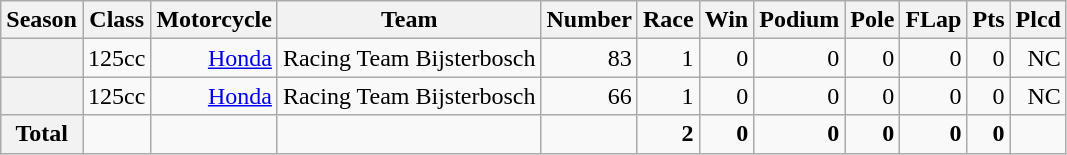<table class="wikitable" style=text-align:right>
<tr>
<th>Season</th>
<th>Class</th>
<th>Motorcycle</th>
<th>Team</th>
<th>Number</th>
<th>Race</th>
<th>Win</th>
<th>Podium</th>
<th>Pole</th>
<th>FLap</th>
<th>Pts</th>
<th>Plcd</th>
</tr>
<tr>
<th></th>
<td>125cc</td>
<td><a href='#'>Honda</a></td>
<td>Racing Team Bijsterbosch</td>
<td>83</td>
<td>1</td>
<td>0</td>
<td>0</td>
<td>0</td>
<td>0</td>
<td>0</td>
<td>NC</td>
</tr>
<tr>
<th></th>
<td>125cc</td>
<td><a href='#'>Honda</a></td>
<td>Racing Team Bijsterbosch</td>
<td>66</td>
<td>1</td>
<td>0</td>
<td>0</td>
<td>0</td>
<td>0</td>
<td>0</td>
<td>NC</td>
</tr>
<tr>
<th>Total</th>
<td></td>
<td></td>
<td></td>
<td></td>
<td><strong>2</strong></td>
<td><strong>0</strong></td>
<td><strong>0</strong></td>
<td><strong>0</strong></td>
<td><strong>0</strong></td>
<td><strong>0</strong></td>
<td></td>
</tr>
</table>
